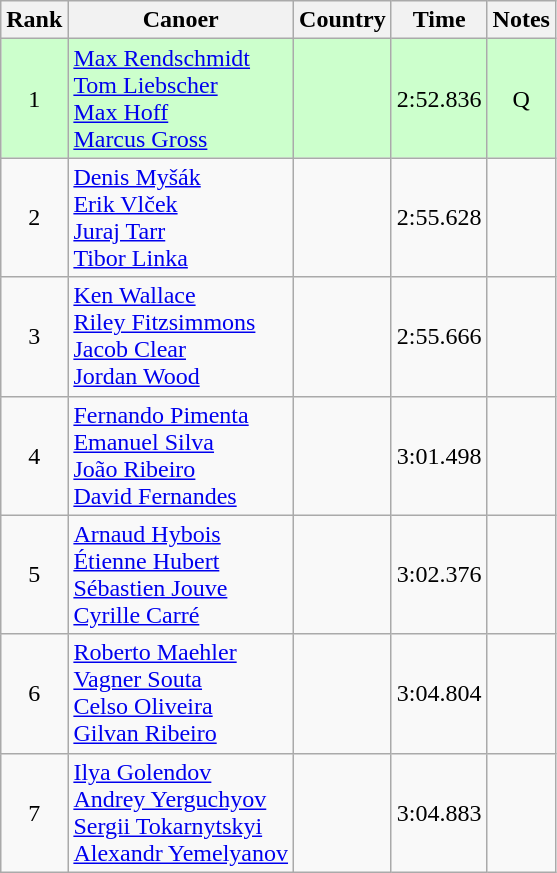<table class="wikitable" style="text-align:center;">
<tr>
<th>Rank</th>
<th>Canoer</th>
<th>Country</th>
<th>Time</th>
<th>Notes</th>
</tr>
<tr bgcolor=ccffcc>
<td>1</td>
<td align="left"><a href='#'>Max Rendschmidt</a><br><a href='#'>Tom Liebscher</a><br><a href='#'>Max Hoff</a><br><a href='#'>Marcus Gross</a></td>
<td align="left"></td>
<td>2:52.836</td>
<td>Q</td>
</tr>
<tr>
<td>2</td>
<td align="left"><a href='#'>Denis Myšák</a><br><a href='#'>Erik Vlček</a><br><a href='#'>Juraj Tarr</a><br><a href='#'>Tibor Linka</a></td>
<td align="left"></td>
<td>2:55.628</td>
<td></td>
</tr>
<tr>
<td>3</td>
<td align="left"><a href='#'>Ken Wallace</a><br><a href='#'>Riley Fitzsimmons</a><br><a href='#'>Jacob Clear</a><br><a href='#'>Jordan Wood</a></td>
<td align="left"></td>
<td>2:55.666</td>
<td></td>
</tr>
<tr>
<td>4</td>
<td align="left"><a href='#'>Fernando Pimenta</a><br><a href='#'>Emanuel Silva</a><br><a href='#'>João Ribeiro</a><br><a href='#'>David Fernandes</a></td>
<td align="left"></td>
<td>3:01.498</td>
<td></td>
</tr>
<tr>
<td>5</td>
<td align="left"><a href='#'>Arnaud Hybois</a><br><a href='#'>Étienne Hubert</a><br><a href='#'>Sébastien Jouve</a><br><a href='#'>Cyrille Carré</a></td>
<td align="left"></td>
<td>3:02.376</td>
<td></td>
</tr>
<tr>
<td>6</td>
<td align="left"><a href='#'>Roberto Maehler</a><br><a href='#'>Vagner Souta</a><br><a href='#'>Celso Oliveira</a><br><a href='#'>Gilvan Ribeiro</a></td>
<td align="left"></td>
<td>3:04.804</td>
<td></td>
</tr>
<tr>
<td>7</td>
<td align="left"><a href='#'>Ilya Golendov</a><br><a href='#'>Andrey Yerguchyov</a><br><a href='#'>Sergii Tokarnytskyi</a><br><a href='#'>Alexandr Yemelyanov</a></td>
<td align="left"></td>
<td>3:04.883</td>
<td></td>
</tr>
</table>
